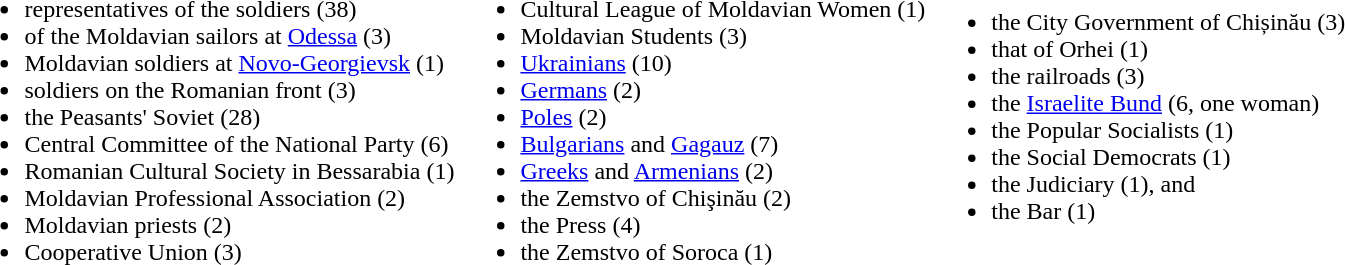<table valign="top">
<tr>
<td><ul><br><li>representatives of the soldiers (38)</li>
<li>of the Moldavian sailors at <a href='#'>Odessa</a> (3)</li>
<li>Moldavian soldiers at <a href='#'>Novo-Georgievsk</a> (1)</li>
<li>soldiers on the Romanian front (3)</li>
<li>the Peasants' Soviet (28)</li>
<li>Central Committee of the National Party (6)</li>
<li>Romanian Cultural Society in Bessarabia (1)</li>
<li>Moldavian Professional Association (2)</li>
<li>Moldavian priests (2)</li>
<li>Cooperative Union (3)</li>
</ul></td>
<td><ul><br><li>Cultural League of Moldavian Women (1)</li>
<li>Moldavian Students (3)</li>
<li><a href='#'>Ukrainians</a> (10)</li>
<li><a href='#'>Germans</a> (2)</li>
<li><a href='#'>Poles</a> (2)</li>
<li><a href='#'>Bulgarians</a> and <a href='#'>Gagauz</a> (7)</li>
<li><a href='#'>Greeks</a> and <a href='#'>Armenians</a> (2)</li>
<li>the Zemstvo of Chişinău (2)</li>
<li>the Press (4)</li>
<li>the Zemstvo of Soroca (1)</li>
</ul></td>
<td><ul><br><li>the City Government of Chișinău (3)</li>
<li>that of Orhei (1)</li>
<li>the railroads (3)</li>
<li>the <a href='#'>Israelite Bund</a> (6, one woman)</li>
<li>the Popular Socialists (1)</li>
<li>the Social Democrats (1)</li>
<li>the Judiciary (1), and</li>
<li>the Bar (1)<br><br>
</ul></td>
</tr>
</table>
